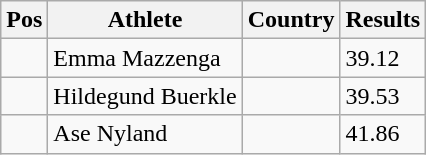<table class="wikitable">
<tr>
<th>Pos</th>
<th>Athlete</th>
<th>Country</th>
<th>Results</th>
</tr>
<tr>
<td align="center"></td>
<td>Emma Mazzenga</td>
<td></td>
<td>39.12</td>
</tr>
<tr>
<td align="center"></td>
<td>Hildegund Buerkle</td>
<td></td>
<td>39.53</td>
</tr>
<tr>
<td align="center"></td>
<td>Ase Nyland</td>
<td></td>
<td>41.86</td>
</tr>
</table>
